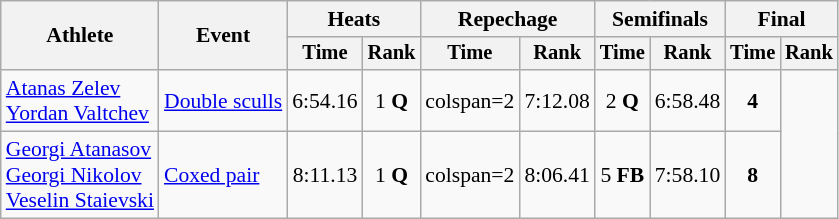<table class="wikitable" style="font-size:90%; text-align:center;">
<tr>
<th rowspan="2">Athlete</th>
<th rowspan="2">Event</th>
<th colspan="2">Heats</th>
<th colspan="2">Repechage</th>
<th colspan="2">Semifinals</th>
<th colspan="2">Final</th>
</tr>
<tr style="font-size:95%">
<th>Time</th>
<th>Rank</th>
<th>Time</th>
<th>Rank</th>
<th>Time</th>
<th>Rank</th>
<th>Time</th>
<th>Rank</th>
</tr>
<tr>
<td align=left><a href='#'>Atanas Zelev</a><br><a href='#'>Yordan Valtchev</a></td>
<td align=left><a href='#'>Double sculls</a></td>
<td>6:54.16</td>
<td>1 <strong>Q</strong></td>
<td>colspan=2 </td>
<td>7:12.08</td>
<td>2 <strong>Q</strong></td>
<td>6:58.48</td>
<td><strong>4</strong></td>
</tr>
<tr>
<td align=left><a href='#'>Georgi Atanasov</a><br><a href='#'>Georgi Nikolov</a><br><a href='#'>Veselin Staievski</a></td>
<td align=left><a href='#'>Coxed pair</a></td>
<td>8:11.13</td>
<td>1 <strong>Q</strong></td>
<td>colspan=2 </td>
<td>8:06.41</td>
<td>5 <strong>FB</strong></td>
<td>7:58.10</td>
<td><strong>8</strong></td>
</tr>
</table>
